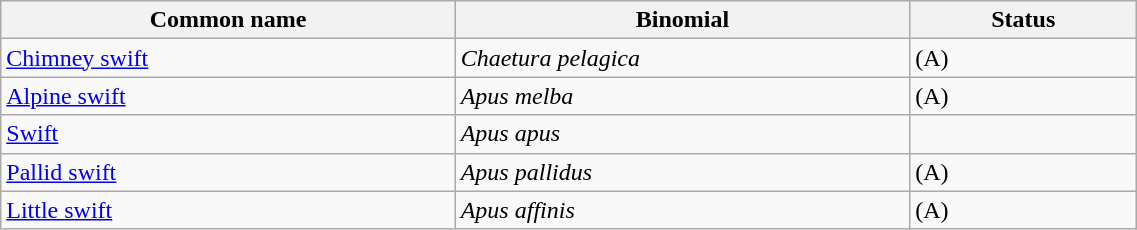<table style="width:60%;" class="wikitable">
<tr>
<th width=40%>Common name</th>
<th width=40%>Binomial</th>
<th width=20%>Status</th>
</tr>
<tr>
<td><a href='#'>Chimney swift</a></td>
<td><em>Chaetura pelagica</em></td>
<td>(A)</td>
</tr>
<tr>
<td><a href='#'>Alpine swift</a></td>
<td><em>Apus melba</em></td>
<td>(A)</td>
</tr>
<tr>
<td><a href='#'>Swift</a></td>
<td><em>Apus apus</em></td>
<td></td>
</tr>
<tr>
<td><a href='#'>Pallid swift</a></td>
<td><em>Apus pallidus</em></td>
<td>(A)</td>
</tr>
<tr>
<td><a href='#'>Little swift</a></td>
<td><em>Apus affinis</em></td>
<td>(A)</td>
</tr>
</table>
